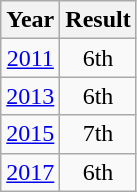<table class="wikitable" style="text-align:center">
<tr>
<th>Year</th>
<th>Result</th>
</tr>
<tr>
<td><a href='#'>2011</a></td>
<td>6th</td>
</tr>
<tr>
<td><a href='#'>2013</a></td>
<td>6th</td>
</tr>
<tr>
<td><a href='#'>2015</a></td>
<td>7th</td>
</tr>
<tr>
<td><a href='#'>2017</a></td>
<td>6th</td>
</tr>
</table>
